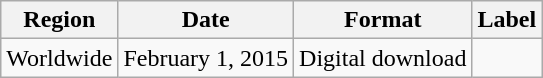<table class="wikitable plainrowheaders">
<tr>
<th scope="col">Region</th>
<th scope="col">Date</th>
<th scope="col">Format</th>
<th scope="col">Label</th>
</tr>
<tr>
<td scope="row">Worldwide</td>
<td>February 1, 2015</td>
<td>Digital download</td>
<td></td>
</tr>
</table>
